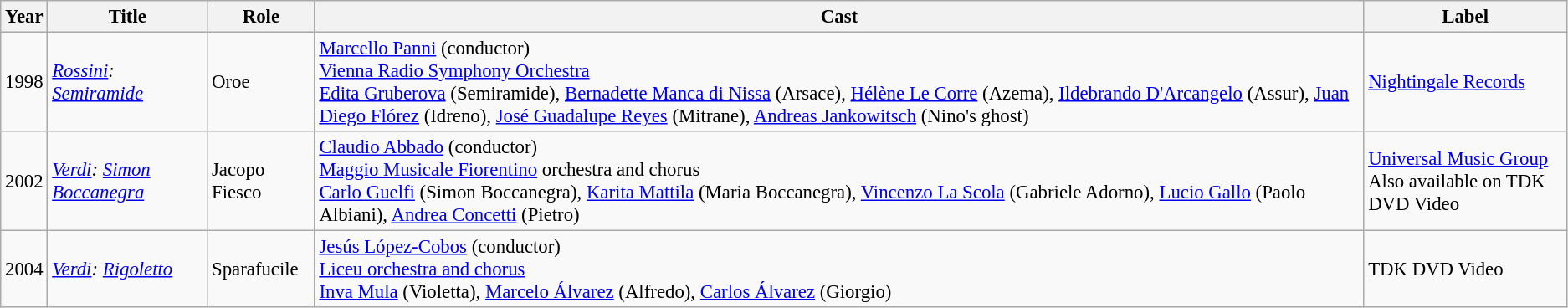<table class="wikitable" style="font-size:95%;">
<tr>
<th>Year</th>
<th>Title</th>
<th>Role</th>
<th>Cast</th>
<th>Label</th>
</tr>
<tr>
<td>1998</td>
<td><em><a href='#'>Rossini</a>: <a href='#'>Semiramide</a></em><br></td>
<td>Oroe</td>
<td><a href='#'>Marcello Panni</a> (conductor)<br><a href='#'>Vienna Radio Symphony Orchestra</a><br> <a href='#'>Edita Gruberova</a> (Semiramide), <a href='#'>Bernadette Manca di Nissa</a> (Arsace), <a href='#'>Hélène Le Corre</a> (Azema), <a href='#'>Ildebrando D'Arcangelo</a> (Assur), <a href='#'>Juan Diego Flórez</a> (Idreno), <a href='#'>José Guadalupe Reyes</a> (Mitrane), <a href='#'>Andreas Jankowitsch</a> (Nino's ghost)</td>
<td><a href='#'>Nightingale Records</a></td>
</tr>
<tr>
<td>2002</td>
<td><em><a href='#'>Verdi</a>: <a href='#'>Simon Boccanegra</a></em><br></td>
<td>Jacopo Fiesco</td>
<td><a href='#'>Claudio Abbado</a> (conductor)<br><a href='#'>Maggio Musicale Fiorentino</a> orchestra and chorus<br><a href='#'>Carlo Guelfi</a> (Simon Boccanegra), <a href='#'>Karita Mattila</a> (Maria Boccanegra), <a href='#'>Vincenzo La Scola</a> (Gabriele Adorno), <a href='#'>Lucio Gallo</a> (Paolo Albiani), <a href='#'>Andrea Concetti</a> (Pietro)</td>
<td><a href='#'>Universal Music Group</a><br> Also available on TDK DVD Video</td>
</tr>
<tr>
<td>2004</td>
<td><em><a href='#'>Verdi</a>: <a href='#'>Rigoletto</a></em><br></td>
<td>Sparafucile</td>
<td><a href='#'>Jesús López-Cobos</a> (conductor)<br><a href='#'>Liceu orchestra and chorus</a><br><a href='#'>Inva Mula</a> (Violetta), <a href='#'>Marcelo Álvarez</a> (Alfredo), <a href='#'>Carlos Álvarez</a> (Giorgio)</td>
<td>TDK DVD Video</td>
</tr>
</table>
